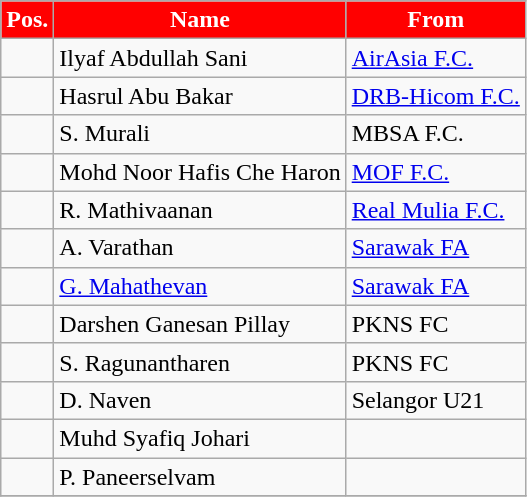<table class="wikitable sortable">
<tr>
<th style="background:red; color:white;">Pos.</th>
<th style="background:red; color:white;">Name</th>
<th style="background:red; color:white;">From</th>
</tr>
<tr>
<td></td>
<td> Ilyaf Abdullah Sani</td>
<td> <a href='#'>AirAsia F.C.</a></td>
</tr>
<tr>
<td></td>
<td> Hasrul Abu Bakar</td>
<td> <a href='#'>DRB-Hicom F.C.</a></td>
</tr>
<tr>
<td></td>
<td> S. Murali</td>
<td> MBSA F.C.</td>
</tr>
<tr>
<td></td>
<td> Mohd Noor Hafis Che Haron</td>
<td> <a href='#'>MOF F.C.</a></td>
</tr>
<tr>
<td></td>
<td> R. Mathivaanan</td>
<td> <a href='#'>Real Mulia F.C.</a></td>
</tr>
<tr>
<td></td>
<td> A. Varathan</td>
<td> <a href='#'>Sarawak FA</a></td>
</tr>
<tr>
<td></td>
<td> <a href='#'>G. Mahathevan</a></td>
<td> <a href='#'>Sarawak FA</a></td>
</tr>
<tr>
<td></td>
<td> Darshen Ganesan Pillay</td>
<td> PKNS FC</td>
</tr>
<tr>
<td></td>
<td> S. Ragunantharen</td>
<td> PKNS FC</td>
</tr>
<tr>
<td></td>
<td> D. Naven</td>
<td> Selangor U21</td>
</tr>
<tr>
<td></td>
<td> Muhd Syafiq Johari</td>
<td></td>
</tr>
<tr>
<td></td>
<td> P. Paneerselvam</td>
<td></td>
</tr>
<tr>
</tr>
</table>
